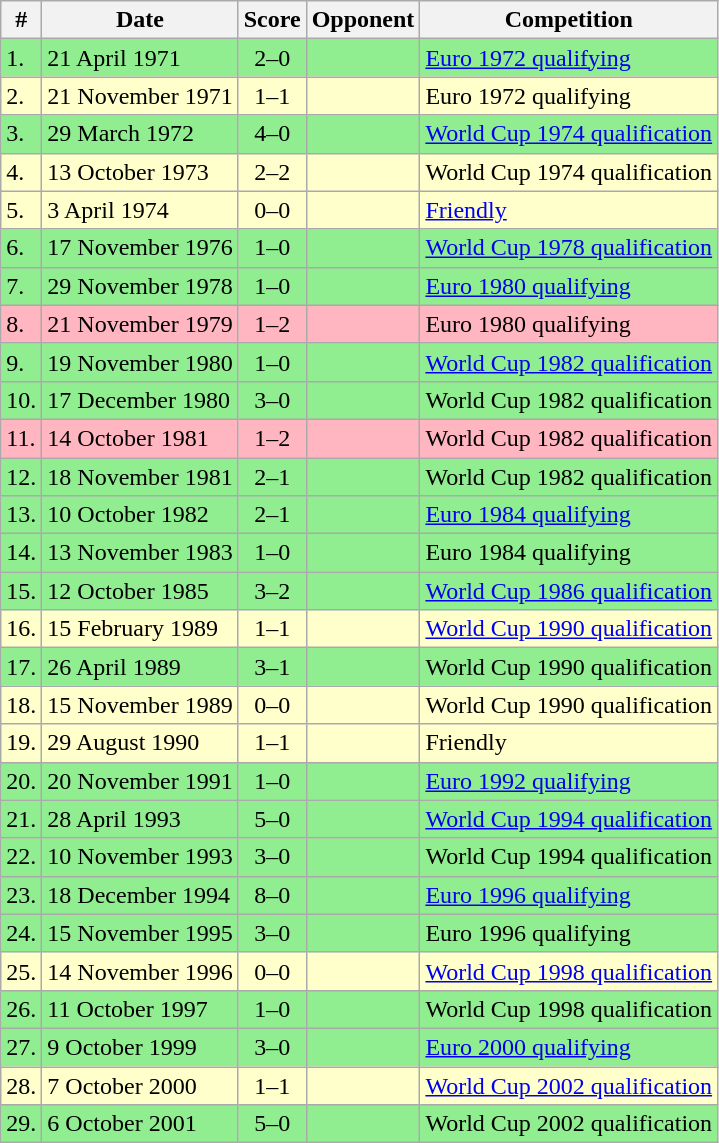<table class="wikitable collapsible collapsed sortable" style="text-align:left;">
<tr>
<th>#</th>
<th>Date</th>
<th>Score</th>
<th>Opponent</th>
<th>Competition</th>
</tr>
<tr style="background: #90EE90">
<td>1.</td>
<td>21 April 1971</td>
<td align=center>2–0</td>
<td></td>
<td><a href='#'>Euro 1972 qualifying</a></td>
</tr>
<tr style="background: #FFFFCC">
<td>2.</td>
<td>21 November 1971</td>
<td align=center>1–1</td>
<td></td>
<td>Euro 1972 qualifying</td>
</tr>
<tr style="background: #90EE90">
<td>3.</td>
<td>29 March 1972</td>
<td align=center>4–0</td>
<td></td>
<td><a href='#'>World Cup 1974 qualification</a></td>
</tr>
<tr style="background: #FFFFCC">
<td>4.</td>
<td>13 October 1973</td>
<td align=center>2–2</td>
<td></td>
<td>World Cup 1974 qualification</td>
</tr>
<tr style="background: #FFFFCC">
<td>5.</td>
<td>3 April 1974</td>
<td align=center>0–0</td>
<td></td>
<td><a href='#'>Friendly</a></td>
</tr>
<tr style="background: #90EE90">
<td>6.</td>
<td>17 November 1976</td>
<td align=center>1–0</td>
<td></td>
<td><a href='#'>World Cup 1978 qualification</a></td>
</tr>
<tr style="background: #90EE90">
<td>7.</td>
<td>29 November 1978</td>
<td align=center>1–0</td>
<td></td>
<td><a href='#'>Euro 1980 qualifying</a></td>
</tr>
<tr style="background: #FFB6C1">
<td>8.</td>
<td>21 November 1979</td>
<td align=center>1–2</td>
<td></td>
<td>Euro 1980 qualifying</td>
</tr>
<tr style="background: #90EE90">
<td>9.</td>
<td>19 November 1980</td>
<td align=center>1–0</td>
<td></td>
<td><a href='#'>World Cup 1982 qualification</a></td>
</tr>
<tr style="background: #90EE90">
<td>10.</td>
<td>17 December 1980</td>
<td align=center>3–0</td>
<td></td>
<td>World Cup 1982 qualification</td>
</tr>
<tr style="background: #FFB6C1">
<td>11.</td>
<td>14 October 1981</td>
<td align=center>1–2</td>
<td></td>
<td>World Cup 1982 qualification</td>
</tr>
<tr style="background: #90EE90">
<td>12.</td>
<td>18 November 1981</td>
<td align=center>2–1</td>
<td></td>
<td>World Cup 1982 qualification</td>
</tr>
<tr style="background: #90EE90">
<td>13.</td>
<td>10 October 1982</td>
<td align=center>2–1</td>
<td></td>
<td><a href='#'>Euro 1984 qualifying</a></td>
</tr>
<tr style="background: #90EE90">
<td>14.</td>
<td>13 November 1983</td>
<td align=center>1–0</td>
<td></td>
<td>Euro 1984 qualifying</td>
</tr>
<tr style="background: #90EE90">
<td>15.</td>
<td>12 October 1985</td>
<td align=center>3–2</td>
<td></td>
<td><a href='#'>World Cup 1986 qualification</a></td>
</tr>
<tr style="background: #FFFFCC">
<td>16.</td>
<td>15 February 1989</td>
<td align=center>1–1</td>
<td></td>
<td><a href='#'>World Cup 1990 qualification</a></td>
</tr>
<tr style="background: #90EE90">
<td>17.</td>
<td>26 April 1989</td>
<td align=center>3–1</td>
<td></td>
<td>World Cup 1990 qualification</td>
</tr>
<tr style="background: #FFFFCC">
<td>18.</td>
<td>15 November 1989</td>
<td align=center>0–0</td>
<td></td>
<td>World Cup 1990 qualification</td>
</tr>
<tr style="background: #FFFFCC">
<td>19.</td>
<td>29 August 1990</td>
<td align=center>1–1</td>
<td></td>
<td>Friendly</td>
</tr>
<tr style="background: #90EE90">
<td>20.</td>
<td>20 November 1991</td>
<td align=center>1–0</td>
<td></td>
<td><a href='#'>Euro 1992 qualifying</a></td>
</tr>
<tr style="background: #90EE90">
<td>21.</td>
<td>28 April 1993</td>
<td align=center>5–0</td>
<td></td>
<td><a href='#'>World Cup 1994 qualification</a></td>
</tr>
<tr style="background: #90EE90">
<td>22.</td>
<td>10 November 1993</td>
<td align=center>3–0</td>
<td></td>
<td>World Cup 1994 qualification</td>
</tr>
<tr style="background: #90EE90">
<td>23.</td>
<td>18 December 1994</td>
<td align=center>8–0</td>
<td></td>
<td><a href='#'>Euro 1996 qualifying</a></td>
</tr>
<tr style="background: #90EE90">
<td>24.</td>
<td>15 November 1995</td>
<td align=center>3–0</td>
<td></td>
<td>Euro 1996 qualifying</td>
</tr>
<tr style="background: #FFFFCC">
<td>25.</td>
<td>14 November 1996</td>
<td align=center>0–0</td>
<td></td>
<td><a href='#'>World Cup 1998 qualification</a></td>
</tr>
<tr style="background: #90EE90">
<td>26.</td>
<td>11 October 1997</td>
<td align=center>1–0</td>
<td></td>
<td>World Cup 1998 qualification</td>
</tr>
<tr style="background: #90EE90">
<td>27.</td>
<td>9 October 1999</td>
<td align=center>3–0</td>
<td></td>
<td><a href='#'>Euro 2000 qualifying</a></td>
</tr>
<tr style="background: #FFFFCC">
<td>28.</td>
<td>7 October 2000</td>
<td align=center>1–1</td>
<td></td>
<td><a href='#'>World Cup 2002 qualification</a></td>
</tr>
<tr style="background: #90EE90">
<td>29.</td>
<td>6 October 2001</td>
<td align=center>5–0</td>
<td></td>
<td>World Cup 2002 qualification</td>
</tr>
</table>
